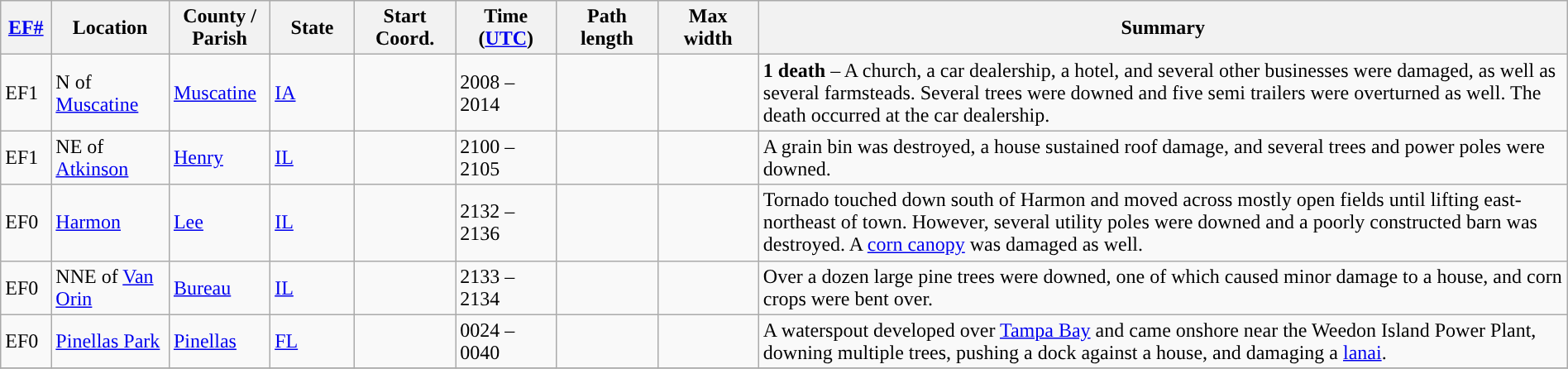<table class="wikitable sortable" style="width:100%;">
<tr>
<th scope="col" width="3%" align="center"><a href='#'>EF#</a></th>
<th scope="col" width="7%" align="center" class="unsortable">Location</th>
<th scope="col" width="6%" align="center" class="unsortable">County / Parish</th>
<th scope="col" width="5%" align="center">State</th>
<th scope="col" width="6%" align="center">Start Coord.</th>
<th scope="col" width="6%" align="center">Time (<a href='#'>UTC</a>)</th>
<th scope="col" width="6%" align="center">Path length</th>
<th scope="col" width="6%" align="center">Max width</th>
<th scope="col" width="48%" class="unsortable" align="center">Summary</th>
</tr>
<tr>
<td>EF1</td>
<td>N of <a href='#'>Muscatine</a></td>
<td><a href='#'>Muscatine</a></td>
<td><a href='#'>IA</a></td>
<td></td>
<td>2008 – 2014</td>
<td></td>
<td></td>
<td><strong>1 death</strong> – A church, a car dealership, a hotel, and several other businesses were damaged, as well as several farmsteads. Several trees were downed and five semi trailers were overturned as well. The death occurred at the car dealership.</td>
</tr>
<tr>
<td>EF1</td>
<td>NE of <a href='#'>Atkinson</a></td>
<td><a href='#'>Henry</a></td>
<td><a href='#'>IL</a></td>
<td></td>
<td>2100 – 2105</td>
<td></td>
<td></td>
<td>A grain bin was destroyed, a house sustained roof damage, and several trees and power poles were downed.</td>
</tr>
<tr>
<td>EF0</td>
<td><a href='#'>Harmon</a></td>
<td><a href='#'>Lee</a></td>
<td><a href='#'>IL</a></td>
<td></td>
<td>2132 – 2136</td>
<td></td>
<td></td>
<td>Tornado touched down south of Harmon and moved across mostly open fields until lifting east-northeast of town. However, several utility poles were downed and a poorly constructed barn was destroyed. A <a href='#'>corn canopy</a> was damaged as well.</td>
</tr>
<tr>
<td>EF0</td>
<td>NNE of <a href='#'>Van Orin</a></td>
<td><a href='#'>Bureau</a></td>
<td><a href='#'>IL</a></td>
<td></td>
<td>2133 – 2134</td>
<td></td>
<td></td>
<td>Over a dozen large pine trees were downed, one of which caused minor damage to a house, and corn crops were bent over.</td>
</tr>
<tr>
<td>EF0</td>
<td><a href='#'>Pinellas Park</a></td>
<td><a href='#'>Pinellas</a></td>
<td><a href='#'>FL</a></td>
<td></td>
<td>0024 – 0040</td>
<td></td>
<td></td>
<td>A waterspout developed over <a href='#'>Tampa Bay</a> and came onshore near the Weedon Island Power Plant, downing multiple trees, pushing a dock against a house, and damaging a <a href='#'>lanai</a>.</td>
</tr>
<tr>
</tr>
</table>
